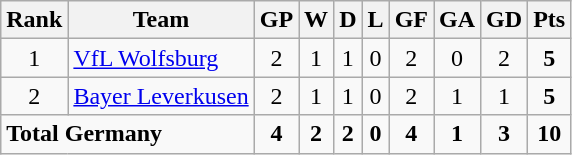<table class="wikitable" style="text-align: center;">
<tr>
<th>Rank</th>
<th>Team</th>
<th>GP</th>
<th>W</th>
<th>D</th>
<th>L</th>
<th>GF</th>
<th>GA</th>
<th>GD</th>
<th>Pts</th>
</tr>
<tr>
<td>1</td>
<td align="left"> <a href='#'>VfL Wolfsburg</a></td>
<td>2</td>
<td>1</td>
<td>1</td>
<td>0</td>
<td>2</td>
<td>0</td>
<td>2</td>
<td><strong>5</strong></td>
</tr>
<tr>
<td>2</td>
<td align="left"> <a href='#'>Bayer Leverkusen</a></td>
<td>2</td>
<td>1</td>
<td>1</td>
<td>0</td>
<td>2</td>
<td>1</td>
<td>1</td>
<td><strong>5</strong></td>
</tr>
<tr>
<td align="left" colspan=2><strong>Total Germany</strong></td>
<td><strong>4</strong></td>
<td><strong>2</strong></td>
<td><strong>2</strong></td>
<td><strong>0</strong></td>
<td><strong>4</strong></td>
<td><strong>1</strong></td>
<td><strong>3</strong></td>
<td><strong>10</strong></td>
</tr>
</table>
